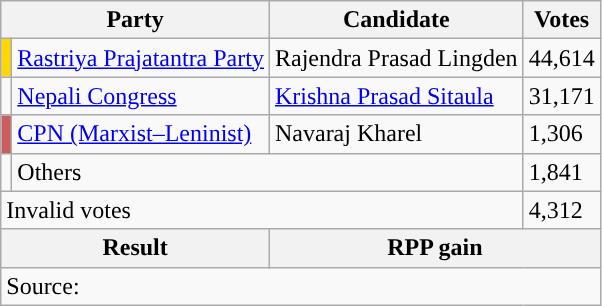<table class="wikitable">
<tr>
<th colspan="2">Party</th>
<th>Candidate</th>
<th>Votes</th>
</tr>
<tr>
<td style="background-color:gold"></td>
<td><a href='#'>Rastriya Prajatantra Party</a></td>
<td>Rajendra Prasad Lingden</td>
<td>44,614</td>
</tr>
<tr>
<td style="background-color:"></td>
<td><a href='#'>Nepali Congress</a></td>
<td><a href='#'>Krishna Prasad Sitaula</a></td>
<td>31,171</td>
</tr>
<tr>
<td style="background-color:indianred"></td>
<td><a href='#'>CPN (Marxist–Leninist)</a></td>
<td>Navaraj Kharel</td>
<td>1,306</td>
</tr>
<tr>
<td></td>
<td colspan="2">Others</td>
<td>1,841</td>
</tr>
<tr>
<td colspan="3">Invalid votes</td>
<td>4,312</td>
</tr>
<tr>
<th colspan="2">Result</th>
<th colspan="2">RPP gain</th>
</tr>
<tr>
<td colspan="4">Source: </td>
</tr>
</table>
